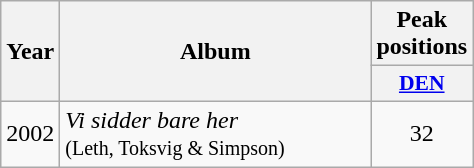<table class="wikitable">
<tr>
<th align="center" rowspan="2" width="10">Year</th>
<th align="center" rowspan="2" width="200">Album</th>
<th align="center" colspan="1" width="20">Peak positions</th>
</tr>
<tr>
<th scope="col" style="width:3em;font-size:90%;"><a href='#'>DEN</a><br></th>
</tr>
<tr>
<td style="text-align:center;">2002</td>
<td><em>Vi sidder bare her</em> <br><small>(Leth, Toksvig & Simpson)</small></td>
<td style="text-align:center;">32</td>
</tr>
</table>
